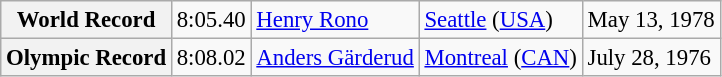<table class="wikitable" style="font-size:95%;">
<tr>
<th>World Record</th>
<td>8:05.40</td>
<td> <a href='#'>Henry Rono</a></td>
<td><a href='#'>Seattle</a> (<a href='#'>USA</a>)</td>
<td>May 13, 1978</td>
</tr>
<tr>
<th>Olympic Record</th>
<td>8:08.02</td>
<td> <a href='#'>Anders Gärderud</a></td>
<td><a href='#'>Montreal</a> (<a href='#'>CAN</a>)</td>
<td>July 28, 1976</td>
</tr>
</table>
